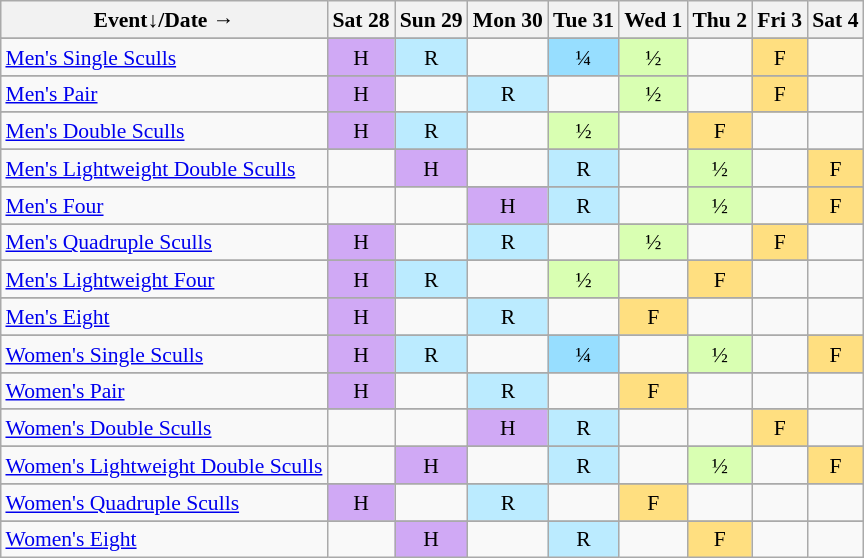<table class="wikitable" style="margin:0.5em auto; font-size:90%; line-height:1.25em;">
<tr style="text-align:center;">
<th>Event↓/Date →</th>
<th>Sat 28</th>
<th>Sun 29</th>
<th>Mon 30</th>
<th>Tue 31</th>
<th>Wed 1</th>
<th>Thu 2</th>
<th>Fri 3</th>
<th>Sat 4</th>
</tr>
<tr>
</tr>
<tr style="text-align:center;">
<td style="text-align:left;"><a href='#'>Men's Single Sculls</a></td>
<td style="background-color:#D0A9F5;">H</td>
<td style="background-color:#BBEBFF;">R</td>
<td></td>
<td style="background-color:#97DEFF;">¼</td>
<td style="background-color:#D9FFB2;">½</td>
<td></td>
<td style="background-color:#FFDF80;">F</td>
<td></td>
</tr>
<tr>
</tr>
<tr style="text-align:center;">
<td style="text-align:left;"><a href='#'>Men's Pair</a></td>
<td style="background-color:#D0A9F5;">H</td>
<td></td>
<td style="background-color:#BBEBFF;">R</td>
<td></td>
<td style="background-color:#D9FFB2;">½</td>
<td></td>
<td style="background-color:#FFDF80;">F</td>
<td></td>
</tr>
<tr>
</tr>
<tr style="text-align:center;">
<td style="text-align:left;"><a href='#'>Men's Double Sculls</a></td>
<td style="background-color:#D0A9F5;">H</td>
<td style="background-color:#BBEBFF;">R</td>
<td></td>
<td style="background-color:#D9FFB2;">½</td>
<td></td>
<td style="background-color:#FFDF80;">F</td>
<td></td>
<td></td>
</tr>
<tr>
</tr>
<tr style="text-align:center;">
<td style="text-align:left;"><a href='#'>Men's Lightweight Double Sculls</a></td>
<td></td>
<td style="background-color:#D0A9F5;">H</td>
<td></td>
<td style="background-color:#BBEBFF;">R</td>
<td></td>
<td style="background-color:#D9FFB2;">½</td>
<td></td>
<td style="background-color:#FFDF80;">F</td>
</tr>
<tr>
</tr>
<tr style="text-align:center;">
<td style="text-align:left;"><a href='#'>Men's Four</a></td>
<td></td>
<td></td>
<td style="background-color:#D0A9F5;">H</td>
<td style="background-color:#BBEBFF;">R</td>
<td></td>
<td style="background-color:#D9FFB2;">½</td>
<td></td>
<td style="background-color:#FFDF80;">F</td>
</tr>
<tr>
</tr>
<tr style="text-align:center;">
<td style="text-align:left;"><a href='#'>Men's Quadruple Sculls</a></td>
<td style="background-color:#D0A9F5;">H</td>
<td></td>
<td style="background-color:#BBEBFF;">R</td>
<td></td>
<td style="background-color:#D9FFB2;">½</td>
<td></td>
<td style="background-color:#FFDF80;">F</td>
<td></td>
</tr>
<tr>
</tr>
<tr style="text-align:center;">
<td style="text-align:left;"><a href='#'>Men's Lightweight Four</a></td>
<td style="background-color:#D0A9F5;">H</td>
<td style="background-color:#BBEBFF;">R</td>
<td></td>
<td style="background-color:#D9FFB2;">½</td>
<td></td>
<td style="background-color:#FFDF80;">F</td>
<td></td>
<td></td>
</tr>
<tr>
</tr>
<tr style="text-align:center;">
<td style="text-align:left;"><a href='#'>Men's Eight</a></td>
<td style="background-color:#D0A9F5;">H</td>
<td></td>
<td style="background-color:#BBEBFF;">R</td>
<td></td>
<td style="background-color:#FFDF80;">F</td>
<td></td>
<td></td>
<td></td>
</tr>
<tr>
</tr>
<tr style="text-align:center;">
<td style="text-align:left;"><a href='#'>Women's Single Sculls</a></td>
<td style="background-color:#D0A9F5;">H</td>
<td style="background-color:#BBEBFF;">R</td>
<td></td>
<td style="background-color:#97DEFF;">¼</td>
<td></td>
<td style="background-color:#D9FFB2;">½</td>
<td></td>
<td style="background-color:#FFDF80;">F</td>
</tr>
<tr>
</tr>
<tr style="text-align:center;">
<td style="text-align:left;"><a href='#'>Women's Pair</a></td>
<td style="background-color:#D0A9F5;">H</td>
<td></td>
<td style="background-color:#BBEBFF;">R</td>
<td></td>
<td style="background-color:#FFDF80;">F</td>
<td></td>
<td></td>
<td></td>
</tr>
<tr>
</tr>
<tr style="text-align:center;">
<td style="text-align:left;"><a href='#'>Women's Double Sculls</a></td>
<td></td>
<td></td>
<td style="background-color:#D0A9F5;">H</td>
<td style="background-color:#BBEBFF;">R</td>
<td></td>
<td></td>
<td style="background-color:#FFDF80;">F</td>
<td></td>
</tr>
<tr>
</tr>
<tr style="text-align:center;">
<td style="text-align:left;"><a href='#'>Women's Lightweight Double Sculls</a></td>
<td></td>
<td style="background-color:#D0A9F5;">H</td>
<td></td>
<td style="background-color:#BBEBFF;">R</td>
<td></td>
<td style="background-color:#D9FFB2;">½</td>
<td></td>
<td style="background-color:#FFDF80;">F</td>
</tr>
<tr>
</tr>
<tr style="text-align:center;">
<td style="text-align:left;"><a href='#'>Women's Quadruple Sculls</a></td>
<td style="background-color:#D0A9F5;">H</td>
<td></td>
<td style="background-color:#BBEBFF;">R</td>
<td></td>
<td style="background-color:#FFDF80;">F</td>
<td></td>
<td></td>
<td></td>
</tr>
<tr>
</tr>
<tr style="text-align:center;">
<td style="text-align:left;"><a href='#'>Women's Eight</a></td>
<td></td>
<td style="background-color:#D0A9F5;">H</td>
<td></td>
<td style="background-color:#BBEBFF;">R</td>
<td></td>
<td style="background-color:#FFDF80;">F</td>
<td></td>
<td></td>
</tr>
</table>
